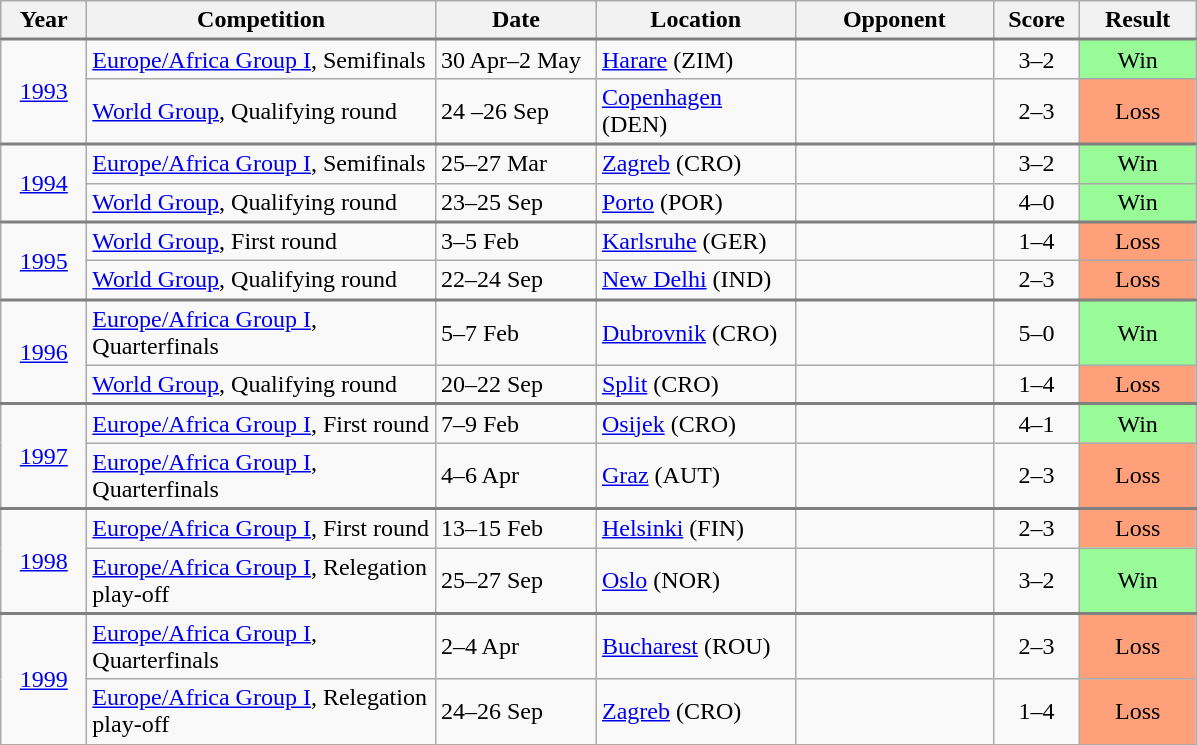<table class="wikitable collapsible collapsed">
<tr>
<th width="50">Year</th>
<th width="225">Competition</th>
<th width="100">Date</th>
<th width="125">Location</th>
<th width="125">Opponent</th>
<th width="50">Score</th>
<th width="70">Result</th>
</tr>
<tr style="border-top:2px solid gray;">
<td align="center" rowspan="2"><a href='#'>1993</a></td>
<td><a href='#'>Europe/Africa Group I</a>, Semifinals</td>
<td>30 Apr–2 May</td>
<td><a href='#'>Harare</a> (ZIM)</td>
<td></td>
<td align="center">3–2</td>
<td align="center" bgcolor="#98FB98">Win</td>
</tr>
<tr>
<td><a href='#'>World Group</a>, Qualifying round</td>
<td>24 –26 Sep</td>
<td><a href='#'>Copenhagen</a> (DEN)</td>
<td></td>
<td align="center">2–3</td>
<td align="center" bgcolor="#FFA07A">Loss</td>
</tr>
<tr style="border-top:2px solid gray;">
<td align="center" rowspan="2"><a href='#'>1994</a></td>
<td><a href='#'>Europe/Africa Group I</a>, Semifinals</td>
<td>25–27 Mar</td>
<td><a href='#'>Zagreb</a> (CRO)</td>
<td></td>
<td align="center">3–2</td>
<td align="center" bgcolor="#98FB98">Win</td>
</tr>
<tr>
<td><a href='#'>World Group</a>, Qualifying round</td>
<td>23–25 Sep</td>
<td><a href='#'>Porto</a> (POR)</td>
<td></td>
<td align="center">4–0</td>
<td align="center" bgcolor="#98FB98">Win</td>
</tr>
<tr style="border-top:2px solid gray;">
<td align="center" rowspan="2"><a href='#'>1995</a></td>
<td><a href='#'>World Group</a>, First round</td>
<td>3–5 Feb</td>
<td><a href='#'>Karlsruhe</a> (GER)</td>
<td></td>
<td align="center">1–4</td>
<td align="center" bgcolor="#FFA07A">Loss</td>
</tr>
<tr>
<td><a href='#'>World Group</a>, Qualifying round</td>
<td>22–24 Sep</td>
<td><a href='#'>New Delhi</a> (IND)</td>
<td></td>
<td align="center">2–3</td>
<td align="center" bgcolor="#FFA07A">Loss</td>
</tr>
<tr style="border-top:2px solid gray;">
<td align="center" rowspan="2"><a href='#'>1996</a></td>
<td><a href='#'>Europe/Africa Group I</a>, Quarterfinals</td>
<td>5–7 Feb</td>
<td><a href='#'>Dubrovnik</a> (CRO)</td>
<td></td>
<td align="center">5–0</td>
<td align="center" bgcolor="#98FB98">Win</td>
</tr>
<tr>
<td><a href='#'>World Group</a>, Qualifying round</td>
<td>20–22 Sep</td>
<td><a href='#'>Split</a> (CRO)</td>
<td></td>
<td align="center">1–4</td>
<td align="center" bgcolor="#FFA07A">Loss</td>
</tr>
<tr style="border-top:2px solid gray;">
<td align="center" rowspan="2"><a href='#'>1997</a></td>
<td><a href='#'>Europe/Africa Group I</a>, First round</td>
<td>7–9 Feb</td>
<td><a href='#'>Osijek</a> (CRO)</td>
<td></td>
<td align="center">4–1</td>
<td align="center" bgcolor="#98FB98">Win</td>
</tr>
<tr>
<td><a href='#'>Europe/Africa Group I</a>, Quarterfinals</td>
<td>4–6 Apr</td>
<td><a href='#'>Graz</a> (AUT)</td>
<td></td>
<td align="center">2–3</td>
<td align="center" bgcolor="#FFA07A">Loss</td>
</tr>
<tr style="border-top:2px solid gray;">
<td align="center" rowspan="2"><a href='#'>1998</a></td>
<td><a href='#'>Europe/Africa Group I</a>, First round</td>
<td>13–15 Feb</td>
<td><a href='#'>Helsinki</a> (FIN)</td>
<td></td>
<td align="center">2–3</td>
<td align="center" bgcolor="#FFA07A">Loss</td>
</tr>
<tr>
<td><a href='#'>Europe/Africa Group I</a>, Relegation play-off</td>
<td>25–27 Sep</td>
<td><a href='#'>Oslo</a> (NOR)</td>
<td></td>
<td align="center">3–2</td>
<td align="center" bgcolor="#98FB98">Win</td>
</tr>
<tr style="border-top:2px solid gray;">
<td align="center" rowspan="2"><a href='#'>1999</a></td>
<td><a href='#'>Europe/Africa Group I</a>, Quarterfinals</td>
<td>2–4 Apr</td>
<td><a href='#'>Bucharest</a> (ROU)</td>
<td></td>
<td align="center">2–3</td>
<td align="center" bgcolor="#FFA07A">Loss</td>
</tr>
<tr>
<td><a href='#'>Europe/Africa Group I</a>, Relegation play-off</td>
<td>24–26 Sep</td>
<td><a href='#'>Zagreb</a> (CRO)</td>
<td></td>
<td align="center">1–4</td>
<td align="center" bgcolor="#FFA07A">Loss</td>
</tr>
</table>
